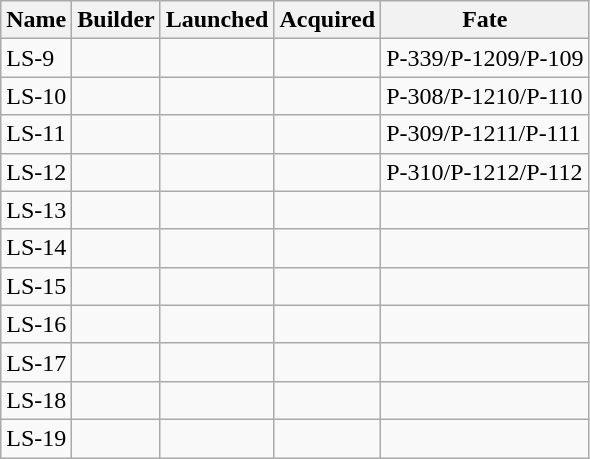<table class="wikitable">
<tr>
<th>Name</th>
<th>Builder</th>
<th>Launched</th>
<th>Acquired</th>
<th>Fate</th>
</tr>
<tr>
<td>LS-9</td>
<td></td>
<td></td>
<td></td>
<td>P-339/P-1209/P-109</td>
</tr>
<tr>
<td>LS-10</td>
<td></td>
<td></td>
<td></td>
<td>P-308/P-1210/P-110</td>
</tr>
<tr>
<td>LS-11</td>
<td></td>
<td></td>
<td></td>
<td>P-309/P-1211/P-111</td>
</tr>
<tr>
<td>LS-12</td>
<td></td>
<td></td>
<td></td>
<td>P-310/P-1212/P-112</td>
</tr>
<tr>
<td>LS-13</td>
<td></td>
<td></td>
<td></td>
<td></td>
</tr>
<tr>
<td>LS-14</td>
<td></td>
<td></td>
<td></td>
<td></td>
</tr>
<tr>
<td>LS-15</td>
<td></td>
<td></td>
<td></td>
<td></td>
</tr>
<tr>
<td>LS-16</td>
<td></td>
<td></td>
<td></td>
<td></td>
</tr>
<tr>
<td>LS-17</td>
<td></td>
<td></td>
<td></td>
<td></td>
</tr>
<tr>
<td>LS-18</td>
<td></td>
<td></td>
<td></td>
<td></td>
</tr>
<tr>
<td>LS-19</td>
<td></td>
<td></td>
<td></td>
<td></td>
</tr>
</table>
